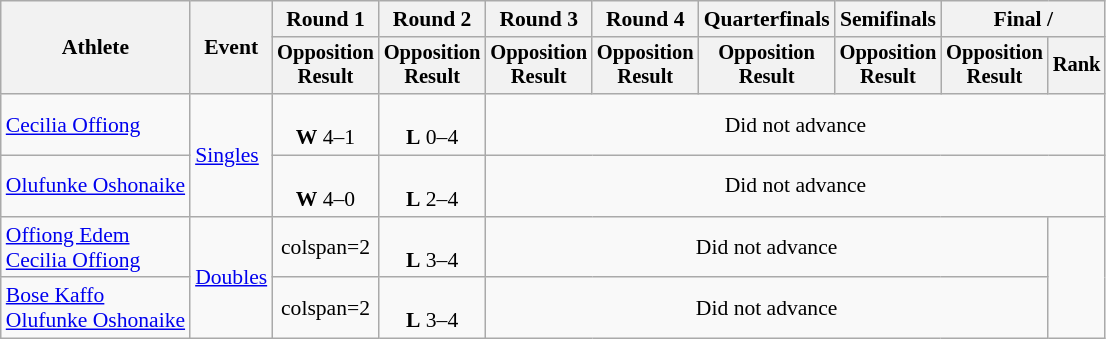<table class="wikitable" style="font-size:90%">
<tr>
<th rowspan="2">Athlete</th>
<th rowspan="2">Event</th>
<th>Round 1</th>
<th>Round 2</th>
<th>Round 3</th>
<th>Round 4</th>
<th>Quarterfinals</th>
<th>Semifinals</th>
<th colspan=2>Final / </th>
</tr>
<tr style="font-size:95%">
<th>Opposition<br>Result</th>
<th>Opposition<br>Result</th>
<th>Opposition<br>Result</th>
<th>Opposition<br>Result</th>
<th>Opposition<br>Result</th>
<th>Opposition<br>Result</th>
<th>Opposition<br>Result</th>
<th>Rank</th>
</tr>
<tr align=center>
<td align=left><a href='#'>Cecilia Offiong</a></td>
<td align=left rowspan=2><a href='#'>Singles</a></td>
<td><br><strong>W</strong> 4–1</td>
<td><br><strong>L</strong> 0–4</td>
<td colspan=6>Did not advance</td>
</tr>
<tr align=center>
<td align=left><a href='#'>Olufunke Oshonaike</a></td>
<td><br><strong>W</strong> 4–0</td>
<td><br><strong>L</strong> 2–4</td>
<td colspan=6>Did not advance</td>
</tr>
<tr align=center>
<td align=left><a href='#'>Offiong Edem</a><br><a href='#'>Cecilia Offiong</a></td>
<td align=left rowspan=2><a href='#'>Doubles</a></td>
<td>colspan=2 </td>
<td><br><strong>L</strong> 3–4</td>
<td colspan=5>Did not advance</td>
</tr>
<tr align=center>
<td align=left><a href='#'>Bose Kaffo</a><br><a href='#'>Olufunke Oshonaike</a></td>
<td>colspan=2 </td>
<td><br><strong>L</strong> 3–4</td>
<td colspan=5>Did not advance</td>
</tr>
</table>
